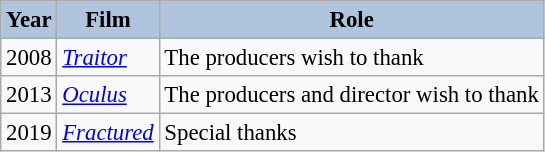<table class="wikitable" style="font-size:95%;">
<tr>
<th style="background:#B0C4DE;">Year</th>
<th style="background:#B0C4DE;">Film</th>
<th style="background:#B0C4DE;">Role</th>
</tr>
<tr>
<td>2008</td>
<td><em><a href='#'>Traitor</a></em></td>
<td>The producers wish to thank</td>
</tr>
<tr>
<td>2013</td>
<td><em><a href='#'>Oculus</a></em></td>
<td>The producers and director wish to thank</td>
</tr>
<tr>
<td>2019</td>
<td><em><a href='#'>Fractured</a></em></td>
<td>Special thanks</td>
</tr>
</table>
